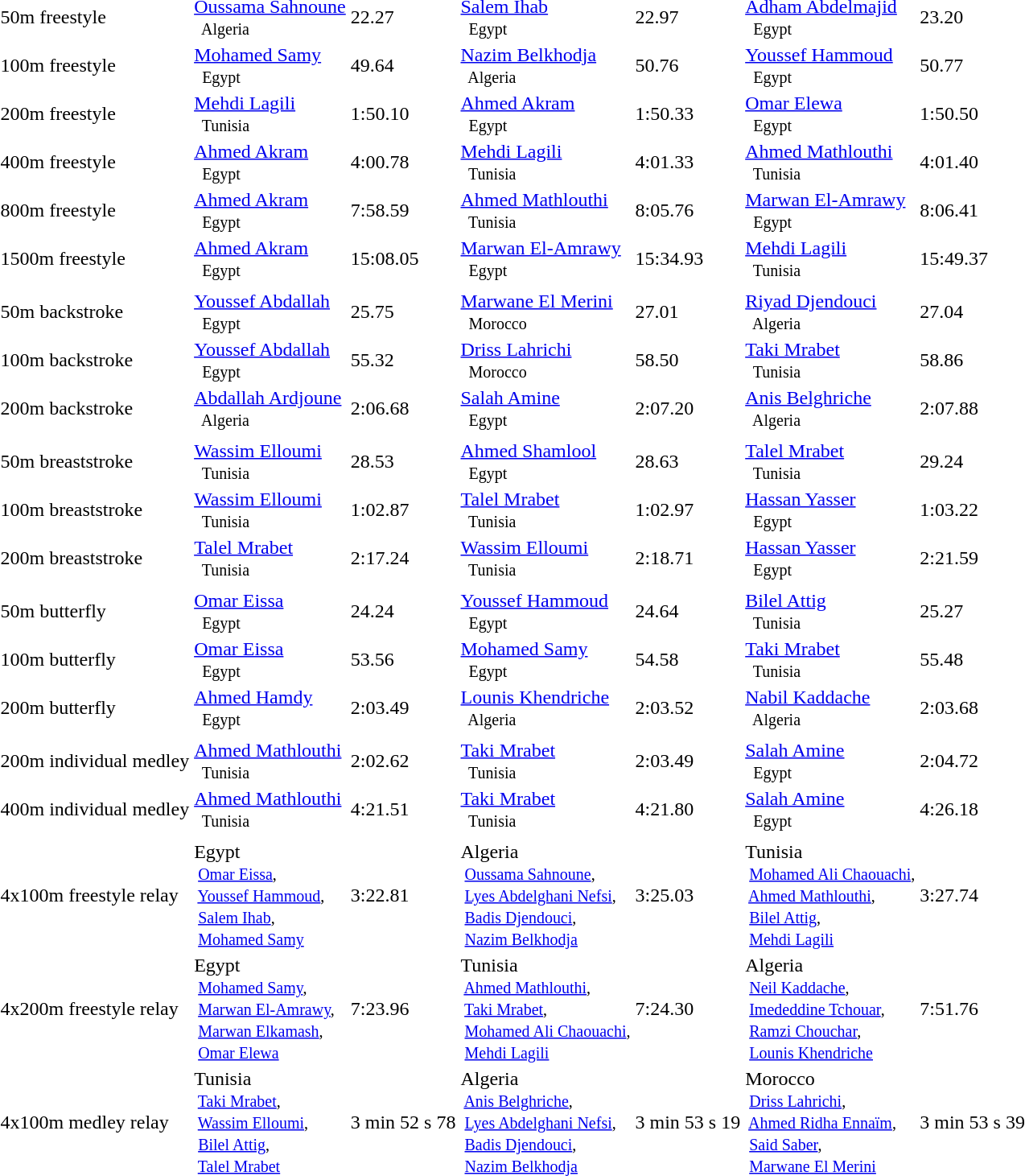<table>
<tr>
<td>50m freestyle</td>
<td><a href='#'>Oussama Sahnoune</a> <small><br>    Algeria </small></td>
<td>22.27</td>
<td><a href='#'>Salem Ihab</a> <small><br>     Egypt </small></td>
<td>22.97</td>
<td><a href='#'>Adham Abdelmajid</a> <small><br>     Egypt </small></td>
<td>23.20</td>
</tr>
<tr>
<td>100m freestyle</td>
<td><a href='#'>Mohamed Samy</a> <small><br>    Egypt </small></td>
<td>49.64</td>
<td><a href='#'>Nazim Belkhodja</a> <small><br>     Algeria </small></td>
<td>50.76</td>
<td><a href='#'>Youssef Hammoud</a> <small><br>     Egypt </small></td>
<td>50.77</td>
</tr>
<tr>
<td>200m freestyle</td>
<td><a href='#'>Mehdi Lagili</a> <small><br>    Tunisia </small></td>
<td>1:50.10</td>
<td><a href='#'>Ahmed Akram</a> <small><br>     Egypt </small></td>
<td>1:50.33</td>
<td><a href='#'>Omar Elewa</a> <small><br>     Egypt </small></td>
<td>1:50.50</td>
</tr>
<tr>
<td>400m freestyle</td>
<td><a href='#'>Ahmed Akram</a> <small><br>     Egypt </small></td>
<td>4:00.78</td>
<td><a href='#'>Mehdi Lagili</a> <small><br>    Tunisia </small></td>
<td>4:01.33</td>
<td><a href='#'>Ahmed Mathlouthi</a> <small><br>     Tunisia </small></td>
<td>4:01.40</td>
</tr>
<tr>
<td>800m freestyle</td>
<td><a href='#'>Ahmed Akram</a> <small><br>     Egypt </small></td>
<td>7:58.59</td>
<td><a href='#'>Ahmed Mathlouthi</a> <small><br>     Tunisia </small></td>
<td>8:05.76</td>
<td><a href='#'>Marwan El-Amrawy</a> <small><br>    Egypt </small></td>
<td>8:06.41</td>
</tr>
<tr>
<td>1500m freestyle</td>
<td><a href='#'>Ahmed Akram</a> <small><br>     Egypt </small></td>
<td>15:08.05</td>
<td><a href='#'>Marwan El-Amrawy</a> <small><br>    Egypt </small></td>
<td>15:34.93</td>
<td><a href='#'>Mehdi Lagili</a> <small><br>    Tunisia </small></td>
<td>15:49.37</td>
</tr>
<tr>
<td colspan=7></td>
</tr>
<tr>
<td>50m backstroke</td>
<td><a href='#'>Youssef Abdallah</a> <small><br>    Egypt </small></td>
<td>25.75</td>
<td><a href='#'>Marwane El Merini</a> <small><br>    Morocco </small></td>
<td>27.01</td>
<td><a href='#'>Riyad Djendouci</a> <small><br>    Algeria </small></td>
<td>27.04</td>
</tr>
<tr>
<td>100m backstroke</td>
<td><a href='#'>Youssef Abdallah</a> <small><br>    Egypt </small></td>
<td>55.32</td>
<td><a href='#'>Driss Lahrichi</a> <small><br>    Morocco </small></td>
<td>58.50</td>
<td><a href='#'>Taki Mrabet</a> <small><br>    Tunisia </small></td>
<td>58.86</td>
</tr>
<tr>
<td>200m backstroke</td>
<td><a href='#'>Abdallah Ardjoune</a> <small><br>    Algeria </small></td>
<td>2:06.68</td>
<td><a href='#'>Salah Amine</a> <small><br>    Egypt </small></td>
<td>2:07.20</td>
<td><a href='#'>Anis Belghriche</a> <small><br>    Algeria </small></td>
<td>2:07.88</td>
</tr>
<tr>
<td colspan=7></td>
</tr>
<tr>
<td>50m breaststroke</td>
<td><a href='#'>Wassim Elloumi</a> <small><br>    Tunisia </small></td>
<td>28.53</td>
<td><a href='#'>Ahmed Shamlool</a> <small><br>    Egypt </small></td>
<td>28.63</td>
<td><a href='#'>Talel Mrabet</a> <small><br>    Tunisia </small></td>
<td>29.24</td>
</tr>
<tr>
<td>100m breaststroke</td>
<td><a href='#'>Wassim Elloumi</a> <small><br>    Tunisia </small></td>
<td>1:02.87</td>
<td><a href='#'>Talel Mrabet</a> <small><br>    Tunisia </small></td>
<td>1:02.97</td>
<td><a href='#'>Hassan Yasser</a> <small><br>    Egypt </small></td>
<td>1:03.22</td>
</tr>
<tr>
<td>200m breaststroke</td>
<td><a href='#'>Talel Mrabet</a> <small><br>    Tunisia </small></td>
<td>2:17.24</td>
<td><a href='#'>Wassim Elloumi</a> <small><br>    Tunisia </small></td>
<td>2:18.71</td>
<td><a href='#'>Hassan Yasser</a> <small><br>    Egypt </small></td>
<td>2:21.59</td>
</tr>
<tr>
<td colspan=7></td>
</tr>
<tr>
<td>50m butterfly</td>
<td><a href='#'>Omar Eissa</a> <small><br>    Egypt </small></td>
<td>24.24</td>
<td><a href='#'>Youssef Hammoud</a> <small><br>    Egypt </small></td>
<td>24.64</td>
<td><a href='#'>Bilel Attig</a> <small><br>    Tunisia  </small></td>
<td>25.27</td>
</tr>
<tr>
<td>100m butterfly</td>
<td><a href='#'>Omar Eissa</a> <small><br>    Egypt </small></td>
<td>53.56</td>
<td><a href='#'>Mohamed Samy</a> <small><br>    Egypt </small></td>
<td>54.58</td>
<td><a href='#'>Taki Mrabet</a> <small><br>    Tunisia  </small></td>
<td>55.48</td>
</tr>
<tr>
<td>200m butterfly</td>
<td><a href='#'>Ahmed Hamdy</a> <small><br>    Egypt </small></td>
<td>2:03.49</td>
<td><a href='#'>Lounis Khendriche</a> <small><br>    Algeria </small></td>
<td>2:03.52</td>
<td><a href='#'>Nabil Kaddache</a> <small><br>    Algeria </small></td>
<td>2:03.68</td>
</tr>
<tr>
<td colspan=7></td>
</tr>
<tr>
<td>200m individual medley</td>
<td><a href='#'>Ahmed Mathlouthi</a> <small><br>    Tunisia  </small></td>
<td>2:02.62</td>
<td><a href='#'>Taki Mrabet</a> <small><br>    Tunisia  </small></td>
<td>2:03.49</td>
<td><a href='#'>Salah Amine</a> <small><br>    Egypt </small></td>
<td>2:04.72</td>
</tr>
<tr>
<td>400m individual medley</td>
<td><a href='#'>Ahmed Mathlouthi</a> <small><br>    Tunisia  </small></td>
<td>4:21.51</td>
<td><a href='#'>Taki Mrabet</a> <small><br>    Tunisia  </small></td>
<td>4:21.80</td>
<td><a href='#'>Salah Amine</a> <small><br>    Egypt </small></td>
<td>4:26.18</td>
</tr>
<tr>
<td colspan=7></td>
</tr>
<tr>
<td>4x100m freestyle relay</td>
<td> Egypt <small><br>  <a href='#'>Omar Eissa</a>, <br>  <a href='#'>Youssef Hammoud</a>, <br>  <a href='#'>Salem Ihab</a>, <br>  <a href='#'>Mohamed Samy</a> </small></td>
<td>3:22.81</td>
<td> Algeria <small><br>  <a href='#'>Oussama Sahnoune</a>, <br>  <a href='#'>Lyes Abdelghani Nefsi</a>, <br>  <a href='#'>Badis Djendouci</a>, <br>  <a href='#'>Nazim Belkhodja</a> </small></td>
<td>3:25.03</td>
<td> Tunisia  <small><br>  <a href='#'>Mohamed Ali Chaouachi</a>, <br>  <a href='#'>Ahmed Mathlouthi</a>, <br>  <a href='#'>Bilel Attig</a>, <br>  <a href='#'>Mehdi Lagili</a> </small></td>
<td>3:27.74</td>
</tr>
<tr>
<td>4x200m freestyle relay</td>
<td> Egypt <small><br>  <a href='#'>Mohamed Samy</a>, <br>  <a href='#'>Marwan El-Amrawy</a>, <br>  <a href='#'>Marwan Elkamash</a>, <br>  <a href='#'>Omar Elewa</a> </small></td>
<td>7:23.96</td>
<td> Tunisia  <small><br>  <a href='#'>Ahmed Mathlouthi</a>, <br>  <a href='#'>Taki Mrabet</a>, <br>  <a href='#'>Mohamed Ali Chaouachi</a>, <br>  <a href='#'>Mehdi Lagili</a> </small></td>
<td>7:24.30</td>
<td> Algeria <small><br>  <a href='#'>Neil Kaddache</a>, <br>  <a href='#'>Imededdine Tchouar</a>, <br>  <a href='#'>Ramzi Chouchar</a>, <br>  <a href='#'>Lounis Khendriche</a> </small></td>
<td>7:51.76</td>
</tr>
<tr>
<td>4x100m medley relay</td>
<td> Tunisia  <small><br>  <a href='#'>Taki Mrabet</a>, <br>  <a href='#'>Wassim Elloumi</a>, <br>  <a href='#'>Bilel Attig</a>, <br>  <a href='#'>Talel Mrabet</a> </small></td>
<td>3 min 52 s 78</td>
<td> Algeria <small><br>  <a href='#'>Anis Belghriche</a>, <br>  <a href='#'>Lyes Abdelghani Nefsi</a>, <br>  <a href='#'>Badis Djendouci</a>, <br>  <a href='#'>Nazim Belkhodja</a> </small></td>
<td>3 min 53 s 19</td>
<td> Morocco <small><br>  <a href='#'>Driss Lahrichi</a>, <br>  <a href='#'>Ahmed Ridha Ennaïm</a>, <br>  <a href='#'>Said Saber</a>, <br>  <a href='#'>Marwane El Merini </a> </small></td>
<td>3 min 53 s 39</td>
</tr>
<tr>
</tr>
</table>
